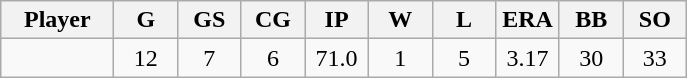<table class="wikitable sortable">
<tr>
<th bgcolor="#DDDDFF" width="16%">Player</th>
<th bgcolor="#DDDDFF" width="9%">G</th>
<th bgcolor="#DDDDFF" width="9%">GS</th>
<th bgcolor="#DDDDFF" width="9%">CG</th>
<th bgcolor="#DDDDFF" width="9%">IP</th>
<th bgcolor="#DDDDFF" width="9%">W</th>
<th bgcolor="#DDDDFF" width="9%">L</th>
<th bgcolor="#DDDDFF" width="9%">ERA</th>
<th bgcolor="#DDDDFF" width="9%">BB</th>
<th bgcolor="#DDDDFF" width="9%">SO</th>
</tr>
<tr align="center">
<td></td>
<td>12</td>
<td>7</td>
<td>6</td>
<td>71.0</td>
<td>1</td>
<td>5</td>
<td>3.17</td>
<td>30</td>
<td>33</td>
</tr>
</table>
